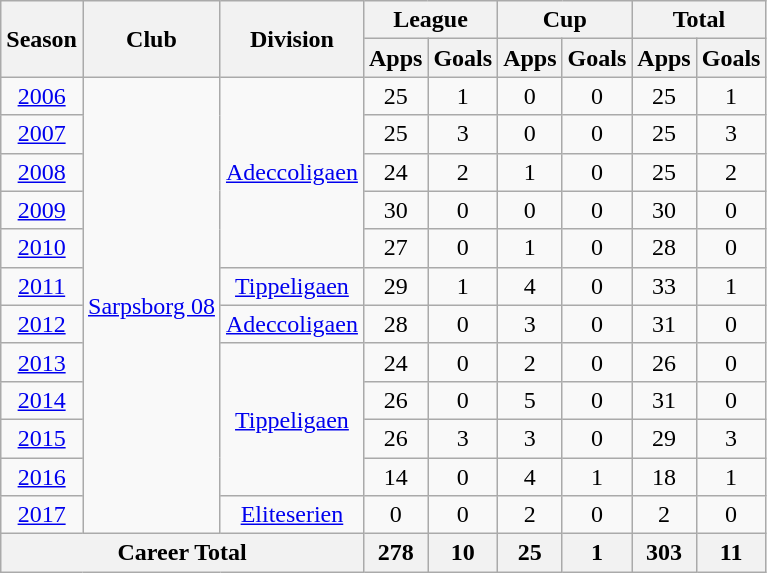<table class="wikitable" style="text-align: center;">
<tr>
<th rowspan="2">Season</th>
<th rowspan="2">Club</th>
<th rowspan="2">Division</th>
<th colspan="2">League</th>
<th colspan="2">Cup</th>
<th colspan="2">Total</th>
</tr>
<tr>
<th>Apps</th>
<th>Goals</th>
<th>Apps</th>
<th>Goals</th>
<th>Apps</th>
<th>Goals</th>
</tr>
<tr>
<td><a href='#'>2006</a></td>
<td rowspan="12" valign="center"><a href='#'>Sarpsborg 08</a></td>
<td rowspan="5" valign="center"><a href='#'>Adeccoligaen</a></td>
<td>25</td>
<td>1</td>
<td>0</td>
<td>0</td>
<td>25</td>
<td>1</td>
</tr>
<tr>
<td><a href='#'>2007</a></td>
<td>25</td>
<td>3</td>
<td>0</td>
<td>0</td>
<td>25</td>
<td>3</td>
</tr>
<tr>
<td><a href='#'>2008</a></td>
<td>24</td>
<td>2</td>
<td>1</td>
<td>0</td>
<td>25</td>
<td>2</td>
</tr>
<tr>
<td><a href='#'>2009</a></td>
<td>30</td>
<td>0</td>
<td>0</td>
<td>0</td>
<td>30</td>
<td>0</td>
</tr>
<tr>
<td><a href='#'>2010</a></td>
<td>27</td>
<td>0</td>
<td>1</td>
<td>0</td>
<td>28</td>
<td>0</td>
</tr>
<tr>
<td><a href='#'>2011</a></td>
<td rowspan="1" valign="center"><a href='#'>Tippeligaen</a></td>
<td>29</td>
<td>1</td>
<td>4</td>
<td>0</td>
<td>33</td>
<td>1</td>
</tr>
<tr>
<td><a href='#'>2012</a></td>
<td rowspan="1" valign="center"><a href='#'>Adeccoligaen</a></td>
<td>28</td>
<td>0</td>
<td>3</td>
<td>0</td>
<td>31</td>
<td>0</td>
</tr>
<tr>
<td><a href='#'>2013</a></td>
<td rowspan="4" valign="center"><a href='#'>Tippeligaen</a></td>
<td>24</td>
<td>0</td>
<td>2</td>
<td>0</td>
<td>26</td>
<td>0</td>
</tr>
<tr>
<td><a href='#'>2014</a></td>
<td>26</td>
<td>0</td>
<td>5</td>
<td>0</td>
<td>31</td>
<td>0</td>
</tr>
<tr>
<td><a href='#'>2015</a></td>
<td>26</td>
<td>3</td>
<td>3</td>
<td>0</td>
<td>29</td>
<td>3</td>
</tr>
<tr>
<td><a href='#'>2016</a></td>
<td>14</td>
<td>0</td>
<td>4</td>
<td>1</td>
<td>18</td>
<td>1</td>
</tr>
<tr>
<td><a href='#'>2017</a></td>
<td rowspan="1" valign="center"><a href='#'>Eliteserien</a></td>
<td>0</td>
<td>0</td>
<td>2</td>
<td>0</td>
<td>2</td>
<td>0</td>
</tr>
<tr>
<th colspan="3">Career Total</th>
<th>278</th>
<th>10</th>
<th>25</th>
<th>1</th>
<th>303</th>
<th>11</th>
</tr>
</table>
